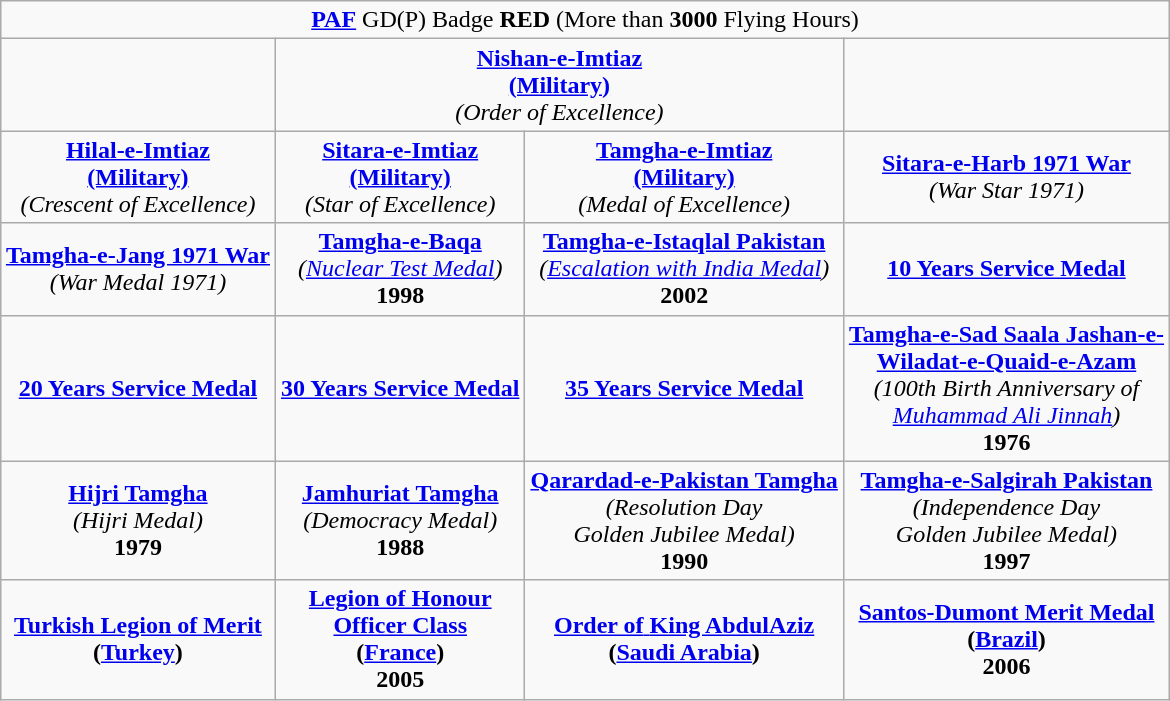<table class="wikitable" style="margin:1em auto; text-align:center;">
<tr>
<td colspan="4"><strong><a href='#'>PAF</a></strong> GD(P) Badge <strong>RED</strong> (More than <strong>3000</strong> Flying Hours)</td>
</tr>
<tr>
<td></td>
<td colspan="2"><strong><a href='#'>Nishan-e-Imtiaz</a></strong><br><strong><a href='#'>(Military)</a></strong><br><em>(Order of Excellence)</em></td>
<td></td>
</tr>
<tr>
<td><strong><a href='#'>Hilal-e-Imtiaz</a></strong><br><strong><a href='#'>(Military)</a></strong><br><em>(Crescent of Excellence)</em></td>
<td><strong><a href='#'>Sitara-e-Imtiaz</a></strong><br><strong><a href='#'>(Military)</a></strong><br><em>(Star of Excellence)</em></td>
<td><strong><a href='#'>Tamgha-e-Imtiaz</a></strong><br><strong><a href='#'>(Military)</a></strong><br><em>(Medal of Excellence)</em></td>
<td><strong><a href='#'>Sitara-e-Harb 1971 War</a></strong><br><em>(War Star 1971)</em></td>
</tr>
<tr>
<td><strong><a href='#'>Tamgha-e-Jang 1971 War</a></strong><br><em>(War Medal 1971)</em></td>
<td><strong><a href='#'>Tamgha-e-Baqa</a></strong><br><em>(<a href='#'>Nuclear Test Medal</a>)</em><br><strong>1998</strong></td>
<td><strong><a href='#'>Tamgha-e-Istaqlal Pakistan</a></strong><br><em>(<a href='#'>Escalation with India Medal</a>)</em><br><strong>2002</strong></td>
<td><strong><a href='#'>10 Years Service Medal</a></strong></td>
</tr>
<tr>
<td><strong><a href='#'>20 Years Service Medal</a></strong></td>
<td><strong><a href='#'>30 Years Service Medal</a></strong></td>
<td><strong><a href='#'>35 Years Service Medal</a></strong></td>
<td><strong><a href='#'>Tamgha-e-Sad Saala Jashan-e-</a></strong><br><strong><a href='#'>Wiladat-e-Quaid-e-Azam</a></strong><br><em>(100th Birth Anniversary of</em><br><em><a href='#'>Muhammad Ali Jinnah</a>)</em><br><strong>1976</strong></td>
</tr>
<tr>
<td><strong><a href='#'>Hijri Tamgha</a></strong><br><em>(Hijri Medal)</em><br><strong>1979</strong></td>
<td><strong><a href='#'>Jamhuriat Tamgha</a></strong><br><em>(Democracy Medal)</em><br><strong>1988</strong></td>
<td><strong><a href='#'>Qarardad-e-Pakistan Tamgha</a></strong><br><em>(Resolution Day</em><br><em>Golden Jubilee Medal)</em><br><strong>1990</strong></td>
<td><strong><a href='#'>Tamgha-e-Salgirah Pakistan</a></strong><br><em>(Independence Day</em><br><em>Golden Jubilee Medal)</em><br><strong>1997</strong></td>
</tr>
<tr>
<td><a href='#'><strong>Turkish Legion of Merit</strong></a><br><strong>(<a href='#'>Turkey</a>)</strong></td>
<td><strong><a href='#'>Legion of Honour</a></strong><br><strong><a href='#'>Officer Class</a></strong><br><strong>(<a href='#'>France</a>)</strong><br><strong>2005</strong></td>
<td><a href='#'><strong>Order of</strong> <strong>King AbdulAziz</strong></a><br><strong>(<a href='#'>Saudi Arabia</a>)</strong></td>
<td><strong><a href='#'>Santos-Dumont Merit Medal</a></strong><br><strong>(<a href='#'>Brazil</a>)</strong><br><strong>2006</strong></td>
</tr>
</table>
